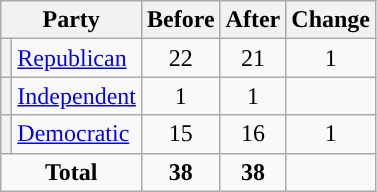<table class="wikitable" style="text-align:center;">
<tr>
<th colspan="2">Party</th>
<th>Before</th>
<th>After</th>
<th>Change</th>
</tr>
<tr>
<th style="background-color:"></th>
<td style="text-align:left;"><a href='#'>Republican</a></td>
<td>22</td>
<td>21</td>
<td> 1</td>
</tr>
<tr>
<th style="background-color:"></th>
<td style="text-align:left;"><a href='#'>Independent</a></td>
<td>1</td>
<td>1</td>
<td></td>
</tr>
<tr>
<th style="background-color:"></th>
<td style="text-align:left;"><a href='#'>Democratic</a></td>
<td>15</td>
<td>16</td>
<td> 1</td>
</tr>
<tr>
<td colspan="2"><strong>Total</strong></td>
<td><strong>38</strong></td>
<td><strong>38</strong></td>
<td></td>
</tr>
</table>
